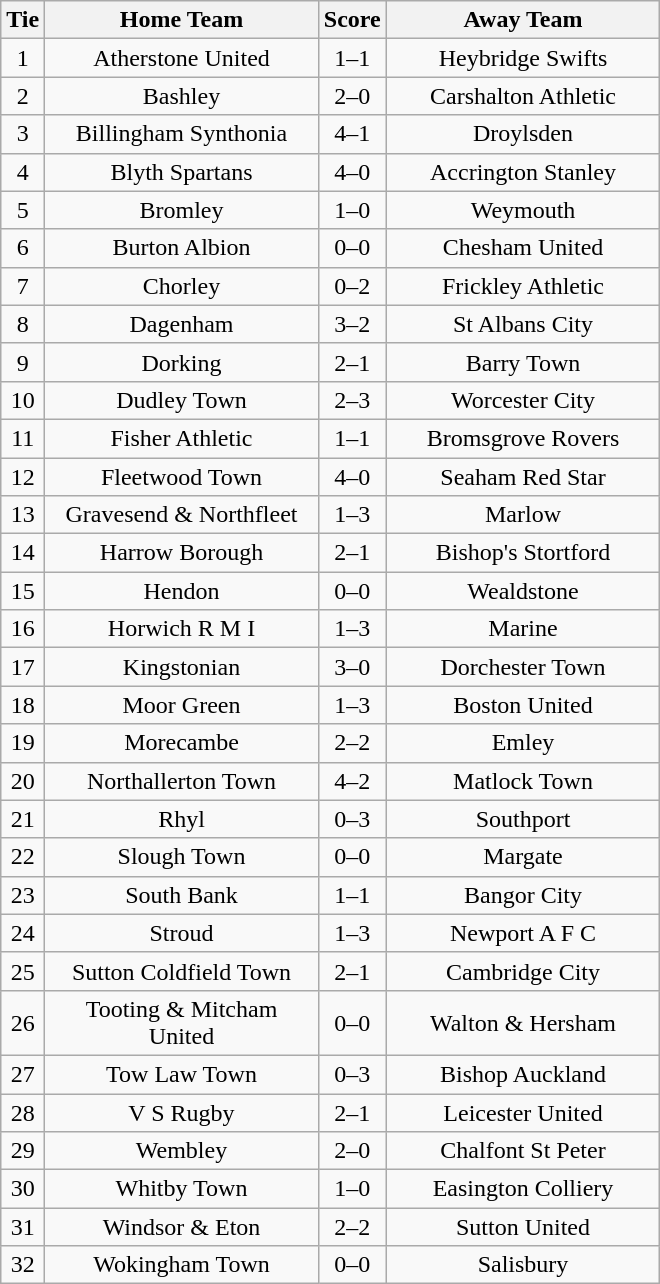<table class="wikitable" style="text-align:center;">
<tr>
<th width=20>Tie</th>
<th width=175>Home Team</th>
<th width=20>Score</th>
<th width=175>Away Team</th>
</tr>
<tr>
<td>1</td>
<td>Atherstone United</td>
<td>1–1</td>
<td>Heybridge Swifts</td>
</tr>
<tr>
<td>2</td>
<td>Bashley</td>
<td>2–0</td>
<td>Carshalton Athletic</td>
</tr>
<tr>
<td>3</td>
<td>Billingham Synthonia</td>
<td>4–1</td>
<td>Droylsden</td>
</tr>
<tr>
<td>4</td>
<td>Blyth Spartans</td>
<td>4–0</td>
<td>Accrington Stanley</td>
</tr>
<tr>
<td>5</td>
<td>Bromley</td>
<td>1–0</td>
<td>Weymouth</td>
</tr>
<tr>
<td>6</td>
<td>Burton Albion</td>
<td>0–0</td>
<td>Chesham United</td>
</tr>
<tr>
<td>7</td>
<td>Chorley</td>
<td>0–2</td>
<td>Frickley Athletic</td>
</tr>
<tr>
<td>8</td>
<td>Dagenham</td>
<td>3–2</td>
<td>St Albans City</td>
</tr>
<tr>
<td>9</td>
<td>Dorking</td>
<td>2–1</td>
<td>Barry Town</td>
</tr>
<tr>
<td>10</td>
<td>Dudley Town</td>
<td>2–3</td>
<td>Worcester City</td>
</tr>
<tr>
<td>11</td>
<td>Fisher Athletic</td>
<td>1–1</td>
<td>Bromsgrove Rovers</td>
</tr>
<tr>
<td>12</td>
<td>Fleetwood Town</td>
<td>4–0</td>
<td>Seaham Red Star</td>
</tr>
<tr>
<td>13</td>
<td>Gravesend & Northfleet</td>
<td>1–3</td>
<td>Marlow</td>
</tr>
<tr>
<td>14</td>
<td>Harrow Borough</td>
<td>2–1</td>
<td>Bishop's Stortford</td>
</tr>
<tr>
<td>15</td>
<td>Hendon</td>
<td>0–0</td>
<td>Wealdstone</td>
</tr>
<tr>
<td>16</td>
<td>Horwich R M I</td>
<td>1–3</td>
<td>Marine</td>
</tr>
<tr>
<td>17</td>
<td>Kingstonian</td>
<td>3–0</td>
<td>Dorchester Town</td>
</tr>
<tr>
<td>18</td>
<td>Moor Green</td>
<td>1–3</td>
<td>Boston United</td>
</tr>
<tr>
<td>19</td>
<td>Morecambe</td>
<td>2–2</td>
<td>Emley</td>
</tr>
<tr>
<td>20</td>
<td>Northallerton Town</td>
<td>4–2</td>
<td>Matlock Town</td>
</tr>
<tr>
<td>21</td>
<td>Rhyl</td>
<td>0–3</td>
<td>Southport</td>
</tr>
<tr>
<td>22</td>
<td>Slough Town</td>
<td>0–0</td>
<td>Margate</td>
</tr>
<tr>
<td>23</td>
<td>South Bank</td>
<td>1–1</td>
<td>Bangor City</td>
</tr>
<tr>
<td>24</td>
<td>Stroud</td>
<td>1–3</td>
<td>Newport A F C</td>
</tr>
<tr>
<td>25</td>
<td>Sutton Coldfield Town</td>
<td>2–1</td>
<td>Cambridge City</td>
</tr>
<tr>
<td>26</td>
<td>Tooting & Mitcham United</td>
<td>0–0</td>
<td>Walton & Hersham</td>
</tr>
<tr>
<td>27</td>
<td>Tow Law Town</td>
<td>0–3</td>
<td>Bishop Auckland</td>
</tr>
<tr>
<td>28</td>
<td>V S Rugby</td>
<td>2–1</td>
<td>Leicester United</td>
</tr>
<tr>
<td>29</td>
<td>Wembley</td>
<td>2–0</td>
<td>Chalfont St Peter</td>
</tr>
<tr>
<td>30</td>
<td>Whitby Town</td>
<td>1–0</td>
<td>Easington Colliery</td>
</tr>
<tr>
<td>31</td>
<td>Windsor & Eton</td>
<td>2–2</td>
<td>Sutton United</td>
</tr>
<tr>
<td>32</td>
<td>Wokingham Town</td>
<td>0–0</td>
<td>Salisbury</td>
</tr>
</table>
